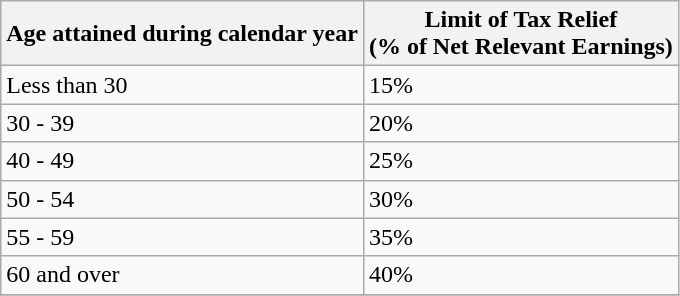<table class="wikitable sortable">
<tr>
<th>Age attained during calendar year</th>
<th>Limit of Tax Relief<br>(% of Net Relevant Earnings)</th>
</tr>
<tr>
<td>Less than 30</td>
<td>15%</td>
</tr>
<tr>
<td>30 - 39</td>
<td>20%</td>
</tr>
<tr>
<td>40 - 49</td>
<td>25%</td>
</tr>
<tr>
<td>50 - 54</td>
<td>30%</td>
</tr>
<tr>
<td>55 - 59</td>
<td>35%</td>
</tr>
<tr>
<td>60 and over</td>
<td>40%</td>
</tr>
<tr>
</tr>
</table>
